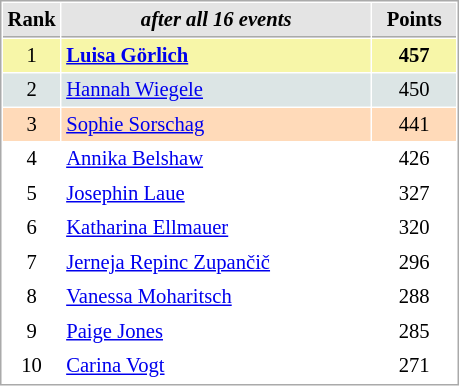<table cellspacing="1" cellpadding="3" style="border:1px solid #AAAAAA;font-size:86%">
<tr style="background-color: #E4E4E4;">
<th style="border-bottom:1px solid #AAAAAA; width: 10px;">Rank</th>
<th style="border-bottom:1px solid #AAAAAA; width: 200px;"><em>after all 16 events</em></th>
<th style="border-bottom:1px solid #AAAAAA; width: 50px;">Points</th>
</tr>
<tr style="background:#f7f6a8;">
<td align=center>1</td>
<td> <strong><a href='#'>Luisa Görlich</a></strong></td>
<td align=center><strong>457</strong></td>
</tr>
<tr style="background:#dce5e5;">
<td align=center>2</td>
<td> <a href='#'>Hannah Wiegele</a></td>
<td align=center>450</td>
</tr>
<tr style="background:#ffdab9;">
<td align=center>3</td>
<td> <a href='#'>Sophie Sorschag</a></td>
<td align=center>441</td>
</tr>
<tr>
<td align=center>4</td>
<td> <a href='#'>Annika Belshaw</a></td>
<td align=center>426</td>
</tr>
<tr>
<td align=center>5</td>
<td> <a href='#'>Josephin Laue</a></td>
<td align=center>327</td>
</tr>
<tr>
<td align=center>6</td>
<td> <a href='#'>Katharina Ellmauer</a></td>
<td align=center>320</td>
</tr>
<tr>
<td align=center>7</td>
<td> <a href='#'>Jerneja Repinc Zupančič</a></td>
<td align=center>296</td>
</tr>
<tr>
<td align=center>8</td>
<td> <a href='#'>Vanessa Moharitsch</a></td>
<td align=center>288</td>
</tr>
<tr>
<td align=center>9</td>
<td> <a href='#'>Paige Jones</a></td>
<td align=center>285</td>
</tr>
<tr>
<td align=center>10</td>
<td> <a href='#'>Carina Vogt</a></td>
<td align=center>271</td>
</tr>
</table>
